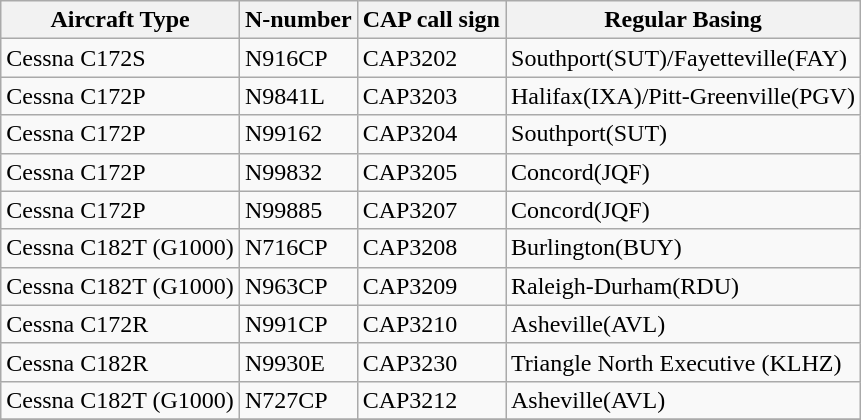<table class="wikitable">
<tr>
<th>Aircraft Type</th>
<th>N-number</th>
<th>CAP call sign</th>
<th>Regular Basing</th>
</tr>
<tr>
<td>Cessna C172S</td>
<td>N916CP</td>
<td>CAP3202</td>
<td>Southport(SUT)/Fayetteville(FAY)</td>
</tr>
<tr>
<td>Cessna C172P</td>
<td>N9841L</td>
<td>CAP3203</td>
<td>Halifax(IXA)/Pitt-Greenville(PGV)</td>
</tr>
<tr>
<td>Cessna C172P</td>
<td>N99162</td>
<td>CAP3204</td>
<td>Southport(SUT)</td>
</tr>
<tr>
<td>Cessna C172P</td>
<td>N99832</td>
<td>CAP3205</td>
<td>Concord(JQF)</td>
</tr>
<tr>
<td>Cessna C172P</td>
<td>N99885</td>
<td>CAP3207</td>
<td>Concord(JQF)</td>
</tr>
<tr>
<td>Cessna C182T (G1000)</td>
<td>N716CP</td>
<td>CAP3208</td>
<td>Burlington(BUY)</td>
</tr>
<tr>
<td>Cessna C182T (G1000)</td>
<td>N963CP</td>
<td>CAP3209</td>
<td>Raleigh-Durham(RDU)</td>
</tr>
<tr>
<td>Cessna C172R</td>
<td>N991CP</td>
<td>CAP3210</td>
<td>Asheville(AVL)</td>
</tr>
<tr>
<td>Cessna C182R</td>
<td>N9930E</td>
<td>CAP3230</td>
<td>Triangle North Executive (KLHZ)</td>
</tr>
<tr>
<td>Cessna C182T (G1000)</td>
<td>N727CP</td>
<td>CAP3212</td>
<td>Asheville(AVL)</td>
</tr>
<tr>
</tr>
</table>
